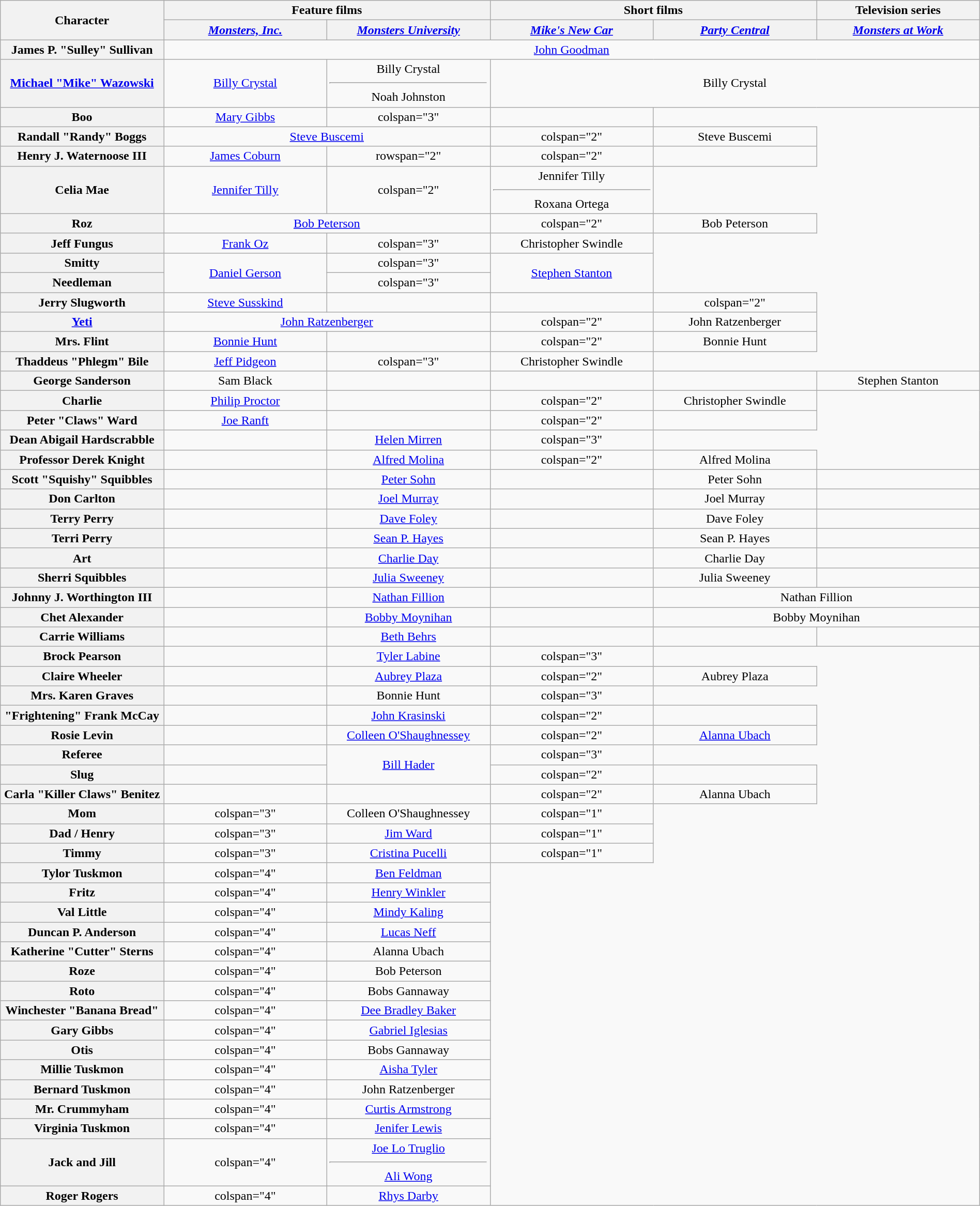<table class="wikitable" width="100%" style="text-align:center">
<tr>
<th rowspan="2" width="15%">Character</th>
<th colspan="2" width="15%">Feature films</th>
<th colspan="2" width="15%">Short films</th>
<th width="15%">Television series</th>
</tr>
<tr>
<th width="15%"><em><a href='#'>Monsters, Inc.</a></em></th>
<th width="15%"><em><a href='#'>Monsters University</a></em></th>
<th width="15%"><em><a href='#'>Mike's New Car</a></em></th>
<th width="15%"><em><a href='#'>Party Central</a></em></th>
<th width="15%"><em><a href='#'>Monsters at Work</a></em></th>
</tr>
<tr>
<th>James P. "Sulley" Sullivan</th>
<td colspan="5"><a href='#'>John Goodman</a></td>
</tr>
<tr>
<th><a href='#'>Michael "Mike" Wazowski</a></th>
<td><a href='#'>Billy Crystal</a></td>
<td>Billy Crystal<hr>Noah Johnston</td>
<td colspan="3">Billy Crystal</td>
</tr>
<tr>
<th>Boo</th>
<td><a href='#'>Mary Gibbs</a></td>
<td>colspan="3" </td>
<td></td>
</tr>
<tr>
<th>Randall "Randy" Boggs</th>
<td colspan="2"><a href='#'>Steve Buscemi</a></td>
<td>colspan="2" </td>
<td>Steve Buscemi</td>
</tr>
<tr>
<th>Henry J. Waternoose III</th>
<td><a href='#'>James Coburn</a></td>
<td>rowspan="2" </td>
<td>colspan="2" </td>
<td></td>
</tr>
<tr>
<th>Celia Mae</th>
<td><a href='#'>Jennifer Tilly</a></td>
<td>colspan="2" </td>
<td>Jennifer Tilly<hr>Roxana Ortega</td>
</tr>
<tr>
<th>Roz<br></th>
<td colspan="2"><a href='#'>Bob Peterson</a></td>
<td>colspan="2" </td>
<td>Bob Peterson</td>
</tr>
<tr>
<th>Jeff Fungus</th>
<td><a href='#'>Frank Oz</a></td>
<td>colspan="3" </td>
<td>Christopher Swindle</td>
</tr>
<tr>
<th>Smitty</th>
<td rowspan="2"><a href='#'>Daniel Gerson</a></td>
<td>colspan="3" </td>
<td rowspan="2"><a href='#'>Stephen Stanton</a></td>
</tr>
<tr>
<th>Needleman</th>
<td>colspan="3" </td>
</tr>
<tr>
<th>Jerry Slugworth</th>
<td><a href='#'>Steve Susskind</a></td>
<td></td>
<td></td>
<td>colspan="2" </td>
</tr>
<tr>
<th><a href='#'>Yeti</a><br></th>
<td colspan="2"><a href='#'>John Ratzenberger</a></td>
<td>colspan="2" </td>
<td>John Ratzenberger</td>
</tr>
<tr>
<th>Mrs. Flint</th>
<td><a href='#'>Bonnie Hunt</a></td>
<td></td>
<td>colspan="2" </td>
<td>Bonnie Hunt</td>
</tr>
<tr>
<th>Thaddeus "Phlegm" Bile</th>
<td><a href='#'>Jeff Pidgeon</a></td>
<td>colspan="3" </td>
<td>Christopher Swindle</td>
</tr>
<tr>
<th>George Sanderson</th>
<td>Sam Black</td>
<td></td>
<td></td>
<td></td>
<td>Stephen Stanton</td>
</tr>
<tr>
<th>Charlie</th>
<td><a href='#'>Philip Proctor</a></td>
<td></td>
<td>colspan="2" </td>
<td>Christopher Swindle</td>
</tr>
<tr>
<th>Peter "Claws" Ward</th>
<td><a href='#'>Joe Ranft</a></td>
<td></td>
<td>colspan="2" </td>
<td></td>
</tr>
<tr>
<th>Dean Abigail Hardscrabble</th>
<td></td>
<td><a href='#'>Helen Mirren</a></td>
<td>colspan="3" </td>
</tr>
<tr>
<th>Professor Derek Knight</th>
<td></td>
<td><a href='#'>Alfred Molina</a></td>
<td>colspan="2" </td>
<td>Alfred Molina</td>
</tr>
<tr>
<th>Scott "Squishy" Squibbles</th>
<td></td>
<td><a href='#'>Peter Sohn</a></td>
<td></td>
<td>Peter Sohn</td>
<td></td>
</tr>
<tr>
<th>Don Carlton</th>
<td></td>
<td><a href='#'>Joel Murray</a></td>
<td></td>
<td>Joel Murray</td>
<td></td>
</tr>
<tr>
<th>Terry Perry</th>
<td></td>
<td><a href='#'>Dave Foley</a></td>
<td></td>
<td>Dave Foley</td>
<td></td>
</tr>
<tr>
<th>Terri Perry</th>
<td></td>
<td><a href='#'>Sean P. Hayes</a></td>
<td></td>
<td>Sean P. Hayes</td>
<td></td>
</tr>
<tr>
<th>Art</th>
<td></td>
<td><a href='#'>Charlie Day</a></td>
<td></td>
<td>Charlie Day</td>
<td></td>
</tr>
<tr>
<th>Sherri Squibbles</th>
<td></td>
<td><a href='#'>Julia Sweeney</a></td>
<td></td>
<td>Julia Sweeney</td>
<td></td>
</tr>
<tr>
<th>Johnny J. Worthington III</th>
<td></td>
<td><a href='#'>Nathan Fillion</a></td>
<td></td>
<td colspan="2">Nathan Fillion</td>
</tr>
<tr>
<th>Chet Alexander</th>
<td></td>
<td><a href='#'>Bobby Moynihan</a></td>
<td></td>
<td colspan="2">Bobby Moynihan</td>
</tr>
<tr>
<th>Carrie Williams</th>
<td></td>
<td><a href='#'>Beth Behrs</a></td>
<td></td>
<td></td>
<td></td>
</tr>
<tr>
<th>Brock Pearson</th>
<td></td>
<td><a href='#'>Tyler Labine</a></td>
<td>colspan="3" </td>
</tr>
<tr>
<th>Claire Wheeler</th>
<td></td>
<td><a href='#'>Aubrey Plaza</a></td>
<td>colspan="2" </td>
<td>Aubrey Plaza</td>
</tr>
<tr>
<th>Mrs. Karen Graves</th>
<td></td>
<td>Bonnie Hunt</td>
<td>colspan="3" </td>
</tr>
<tr>
<th>"Frightening" Frank McCay</th>
<td></td>
<td><a href='#'>John Krasinski</a></td>
<td>colspan="2" </td>
<td></td>
</tr>
<tr>
<th>Rosie Levin</th>
<td></td>
<td><a href='#'>Colleen O'Shaughnessey</a></td>
<td>colspan="2" </td>
<td><a href='#'>Alanna Ubach</a></td>
</tr>
<tr>
<th>Referee</th>
<td></td>
<td rowspan="2"><a href='#'>Bill Hader</a></td>
<td>colspan="3" </td>
</tr>
<tr>
<th>Slug</th>
<td></td>
<td>colspan="2" </td>
<td></td>
</tr>
<tr>
<th>Carla "Killer Claws" Benitez</th>
<td></td>
<td></td>
<td>colspan="2" </td>
<td>Alanna Ubach</td>
</tr>
<tr>
<th>Mom</th>
<td>colspan="3" </td>
<td>Colleen O'Shaughnessey</td>
<td>colspan="1" </td>
</tr>
<tr>
<th>Dad / Henry</th>
<td>colspan="3" </td>
<td><a href='#'>Jim Ward</a></td>
<td>colspan="1" </td>
</tr>
<tr>
<th>Timmy</th>
<td>colspan="3" </td>
<td><a href='#'>Cristina Pucelli</a></td>
<td>colspan="1" </td>
</tr>
<tr>
<th>Tylor Tuskmon</th>
<td>colspan="4" </td>
<td><a href='#'>Ben Feldman</a></td>
</tr>
<tr>
<th>Fritz</th>
<td>colspan="4" </td>
<td><a href='#'>Henry Winkler</a></td>
</tr>
<tr>
<th>Val Little</th>
<td>colspan="4" </td>
<td><a href='#'>Mindy Kaling</a></td>
</tr>
<tr>
<th>Duncan P. Anderson</th>
<td>colspan="4" </td>
<td><a href='#'>Lucas Neff</a></td>
</tr>
<tr>
<th>Katherine "Cutter" Sterns</th>
<td>colspan="4" </td>
<td>Alanna Ubach</td>
</tr>
<tr>
<th>Roze</th>
<td>colspan="4" </td>
<td>Bob Peterson</td>
</tr>
<tr>
<th>Roto</th>
<td>colspan="4" </td>
<td>Bobs Gannaway</td>
</tr>
<tr>
<th>Winchester "Banana Bread"</th>
<td>colspan="4" </td>
<td><a href='#'>Dee Bradley Baker</a></td>
</tr>
<tr>
<th>Gary Gibbs</th>
<td>colspan="4" </td>
<td><a href='#'>Gabriel Iglesias</a></td>
</tr>
<tr>
<th>Otis</th>
<td>colspan="4" </td>
<td>Bobs Gannaway</td>
</tr>
<tr>
<th>Millie Tuskmon</th>
<td>colspan="4" </td>
<td><a href='#'>Aisha Tyler</a></td>
</tr>
<tr>
<th>Bernard Tuskmon</th>
<td>colspan="4" </td>
<td>John Ratzenberger</td>
</tr>
<tr>
<th>Mr. Crummyham</th>
<td>colspan="4" </td>
<td><a href='#'>Curtis Armstrong</a></td>
</tr>
<tr>
<th>Virginia Tuskmon<br></th>
<td>colspan="4" </td>
<td><a href='#'>Jenifer Lewis</a></td>
</tr>
<tr>
<th>Jack and Jill</th>
<td>colspan="4" </td>
<td><a href='#'>Joe Lo Truglio</a><hr><a href='#'>Ali Wong</a></td>
</tr>
<tr>
<th>Roger Rogers<br></th>
<td>colspan="4" </td>
<td><a href='#'>Rhys Darby</a></td>
</tr>
</table>
